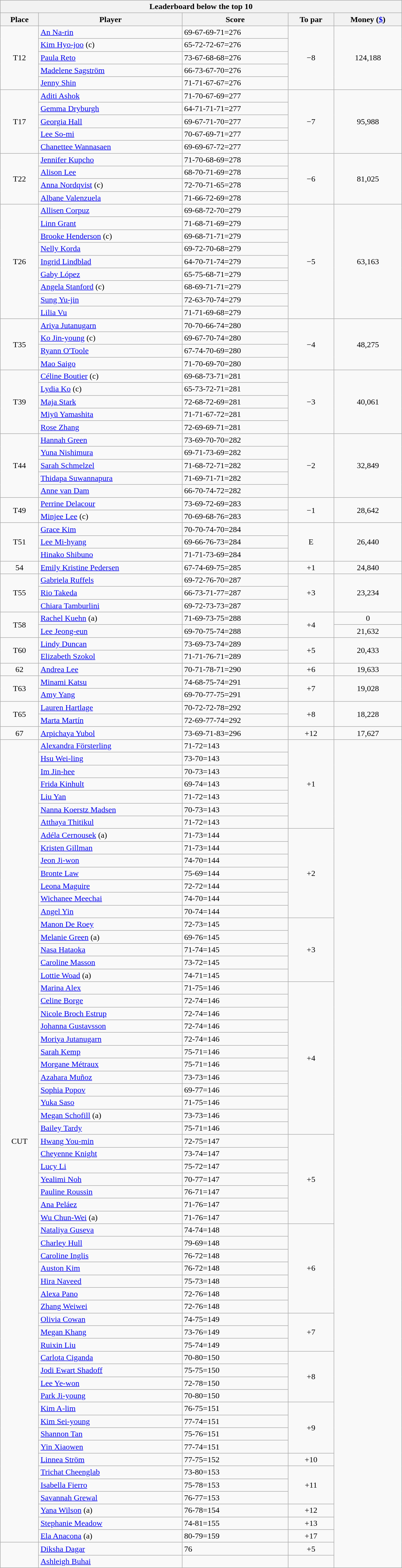<table class="collapsible collapsed wikitable" style="width:50em;margin-top:-1px;">
<tr>
<th scope="col" colspan="6">Leaderboard below the top 10</th>
</tr>
<tr>
<th>Place</th>
<th>Player</th>
<th>Score</th>
<th>To par</th>
<th>Money (<a href='#'>$</a>)</th>
</tr>
<tr>
<td rowspan=5 align=center>T12</td>
<td> <a href='#'>An Na-rin</a></td>
<td>69-67-69-71=276</td>
<td rowspan=5 align=center>−8</td>
<td rowspan=5 align=center>124,188</td>
</tr>
<tr>
<td> <a href='#'>Kim Hyo-joo</a> (c)</td>
<td>65-72-72-67=276</td>
</tr>
<tr>
<td> <a href='#'>Paula Reto</a></td>
<td>73-67-68-68=276</td>
</tr>
<tr>
<td> <a href='#'>Madelene Sagström</a></td>
<td>66-73-67-70=276</td>
</tr>
<tr>
<td> <a href='#'>Jenny Shin</a></td>
<td>71-71-67-67=276</td>
</tr>
<tr>
<td rowspan=5 align=center>T17</td>
<td> <a href='#'>Aditi Ashok</a></td>
<td>71-70-67-69=277</td>
<td rowspan=5 align=center>−7</td>
<td rowspan=5 align=center>95,988</td>
</tr>
<tr>
<td> <a href='#'>Gemma Dryburgh</a></td>
<td>64-71-71-71=277</td>
</tr>
<tr>
<td> <a href='#'>Georgia Hall</a></td>
<td>69-67-71-70=277</td>
</tr>
<tr>
<td> <a href='#'>Lee So-mi</a></td>
<td>70-67-69-71=277</td>
</tr>
<tr>
<td> <a href='#'>Chanettee Wannasaen</a></td>
<td>69-69-67-72=277</td>
</tr>
<tr>
<td rowspan=4 align=center>T22</td>
<td> <a href='#'>Jennifer Kupcho</a></td>
<td>71-70-68-69=278</td>
<td rowspan=4 align=center>−6</td>
<td rowspan=4 align=center>81,025</td>
</tr>
<tr>
<td> <a href='#'>Alison Lee</a></td>
<td>68-70-71-69=278</td>
</tr>
<tr>
<td> <a href='#'>Anna Nordqvist</a> (c)</td>
<td>72-70-71-65=278</td>
</tr>
<tr>
<td> <a href='#'>Albane Valenzuela</a></td>
<td>71-66-72-69=278</td>
</tr>
<tr>
<td rowspan=9 align=center>T26</td>
<td> <a href='#'>Allisen Corpuz</a></td>
<td>69-68-72-70=279</td>
<td rowspan=9 align=center>−5</td>
<td rowspan=9 align=center>63,163</td>
</tr>
<tr>
<td> <a href='#'>Linn Grant</a></td>
<td>71-68-71-69=279</td>
</tr>
<tr>
<td> <a href='#'>Brooke Henderson</a> (c)</td>
<td>69-68-71-71=279</td>
</tr>
<tr>
<td> <a href='#'>Nelly Korda</a></td>
<td>69-72-70-68=279</td>
</tr>
<tr>
<td> <a href='#'>Ingrid Lindblad</a></td>
<td>64-70-71-74=279</td>
</tr>
<tr>
<td> <a href='#'>Gaby López</a></td>
<td>65-75-68-71=279</td>
</tr>
<tr>
<td> <a href='#'>Angela Stanford</a> (c)</td>
<td>68-69-71-71=279</td>
</tr>
<tr>
<td> <a href='#'>Sung Yu-jin</a></td>
<td>72-63-70-74=279</td>
</tr>
<tr>
<td> <a href='#'>Lilia Vu</a></td>
<td>71-71-69-68=279</td>
</tr>
<tr>
<td rowspan=4 align=center>T35</td>
<td> <a href='#'>Ariya Jutanugarn</a></td>
<td>70-70-66-74=280</td>
<td rowspan=4 align=center>−4</td>
<td rowspan=4 align=center>48,275</td>
</tr>
<tr>
<td> <a href='#'>Ko Jin-young</a> (c)</td>
<td>69-67-70-74=280</td>
</tr>
<tr>
<td> <a href='#'>Ryann O'Toole</a></td>
<td>67-74-70-69=280</td>
</tr>
<tr>
<td> <a href='#'>Mao Saigo</a></td>
<td>71-70-69-70=280</td>
</tr>
<tr>
<td rowspan=5 align=center>T39</td>
<td> <a href='#'>Céline Boutier</a> (c)</td>
<td>69-68-73-71=281</td>
<td rowspan=5 align=center>−3</td>
<td rowspan=5 align=center>40,061</td>
</tr>
<tr>
<td> <a href='#'>Lydia Ko</a> (c)</td>
<td>65-73-72-71=281</td>
</tr>
<tr>
<td> <a href='#'>Maja Stark</a></td>
<td>72-68-72-69=281</td>
</tr>
<tr>
<td> <a href='#'>Miyū Yamashita</a></td>
<td>71-71-67-72=281</td>
</tr>
<tr>
<td> <a href='#'>Rose Zhang</a></td>
<td>72-69-69-71=281</td>
</tr>
<tr>
<td rowspan=5 align=center>T44</td>
<td> <a href='#'>Hannah Green</a></td>
<td>73-69-70-70=282</td>
<td rowspan=5 align=center>−2</td>
<td rowspan=5 align=center>32,849</td>
</tr>
<tr>
<td> <a href='#'>Yuna Nishimura</a></td>
<td>69-71-73-69=282</td>
</tr>
<tr>
<td> <a href='#'>Sarah Schmelzel</a></td>
<td>71-68-72-71=282</td>
</tr>
<tr>
<td> <a href='#'>Thidapa Suwannapura</a></td>
<td>71-69-71-71=282</td>
</tr>
<tr>
<td> <a href='#'>Anne van Dam</a></td>
<td>66-70-74-72=282</td>
</tr>
<tr>
<td rowspan=2 align=center>T49</td>
<td> <a href='#'>Perrine Delacour</a></td>
<td>73-69-72-69=283</td>
<td rowspan=2 align=center>−1</td>
<td rowspan=2 align=center>28,642</td>
</tr>
<tr>
<td> <a href='#'>Minjee Lee</a> (c)</td>
<td>70-69-68-76=283</td>
</tr>
<tr>
<td rowspan=3 align=center>T51</td>
<td> <a href='#'>Grace Kim</a></td>
<td>70-70-74-70=284</td>
<td rowspan=3 align=center>E</td>
<td rowspan=3 align=center>26,440</td>
</tr>
<tr>
<td> <a href='#'>Lee Mi-hyang</a></td>
<td>69-66-76-73=284</td>
</tr>
<tr>
<td> <a href='#'>Hinako Shibuno</a></td>
<td>71-71-73-69=284</td>
</tr>
<tr>
<td align=center>54</td>
<td> <a href='#'>Emily Kristine Pedersen</a></td>
<td>67-74-69-75=285</td>
<td align=center>+1</td>
<td align=center>24,840</td>
</tr>
<tr>
<td rowspan=3 align=center>T55</td>
<td> <a href='#'>Gabriela Ruffels</a></td>
<td>69-72-76-70=287</td>
<td rowspan=3 align=center>+3</td>
<td rowspan=3 align=center>23,234</td>
</tr>
<tr>
<td> <a href='#'>Rio Takeda</a></td>
<td>66-73-71-77=287</td>
</tr>
<tr>
<td> <a href='#'>Chiara Tamburlini</a></td>
<td>69-72-73-73=287</td>
</tr>
<tr>
<td rowspan=2 align=center>T58</td>
<td> <a href='#'>Rachel Kuehn</a> (a)</td>
<td>71-69-73-75=288</td>
<td rowspan=2 align=center>+4</td>
<td align=center>0</td>
</tr>
<tr>
<td> <a href='#'>Lee Jeong-eun</a></td>
<td>69-70-75-74=288</td>
<td align=center>21,632</td>
</tr>
<tr>
<td rowspan=2 align=center>T60</td>
<td> <a href='#'>Lindy Duncan</a></td>
<td>73-69-73-74=289</td>
<td rowspan=2 align=center>+5</td>
<td rowspan=2 align=center>20,433</td>
</tr>
<tr>
<td> <a href='#'>Elizabeth Szokol</a></td>
<td>71-71-76-71=289</td>
</tr>
<tr>
<td align=center>62</td>
<td> <a href='#'>Andrea Lee</a></td>
<td>70-71-78-71=290</td>
<td align=center>+6</td>
<td align=center>19,633</td>
</tr>
<tr>
<td rowspan=2 align=center>T63</td>
<td> <a href='#'>Minami Katsu</a></td>
<td>74-68-75-74=291</td>
<td rowspan=2 align=center>+7</td>
<td rowspan=2 align=center>19,028</td>
</tr>
<tr>
<td> <a href='#'>Amy Yang</a></td>
<td>69-70-77-75=291</td>
</tr>
<tr>
<td rowspan=2 align=center>T65</td>
<td> <a href='#'>Lauren Hartlage</a></td>
<td>70-72-72-78=292</td>
<td rowspan=2 align=center>+8</td>
<td rowspan=2 align=center>18,228</td>
</tr>
<tr>
<td> <a href='#'>Marta Martín</a></td>
<td>72-69-77-74=292</td>
</tr>
<tr>
<td align=center>67</td>
<td> <a href='#'>Arpichaya Yubol</a></td>
<td>73-69-71-83=296</td>
<td align=center>+12</td>
<td align=center>17,627</td>
</tr>
<tr>
<td rowspan=63 align=center>CUT</td>
<td> <a href='#'>Alexandra Försterling</a></td>
<td>71-72=143</td>
<td rowspan=7 align=center>+1</td>
<td rowspan=65></td>
</tr>
<tr>
<td> <a href='#'>Hsu Wei-ling</a></td>
<td>73-70=143</td>
</tr>
<tr>
<td> <a href='#'>Im Jin-hee</a></td>
<td>70-73=143</td>
</tr>
<tr>
<td> <a href='#'>Frida Kinhult</a></td>
<td>69-74=143</td>
</tr>
<tr>
<td> <a href='#'>Liu Yan</a></td>
<td>71-72=143</td>
</tr>
<tr>
<td> <a href='#'>Nanna Koerstz Madsen</a></td>
<td>70-73=143</td>
</tr>
<tr>
<td> <a href='#'>Atthaya Thitikul</a></td>
<td>71-72=143</td>
</tr>
<tr>
<td> <a href='#'>Adéla Cernousek</a> (a)</td>
<td>71-73=144</td>
<td rowspan=7 align=center>+2</td>
</tr>
<tr>
<td> <a href='#'>Kristen Gillman</a></td>
<td>71-73=144</td>
</tr>
<tr>
<td> <a href='#'>Jeon Ji-won</a></td>
<td>74-70=144</td>
</tr>
<tr>
<td> <a href='#'>Bronte Law</a></td>
<td>75-69=144</td>
</tr>
<tr>
<td> <a href='#'>Leona Maguire</a></td>
<td>72-72=144</td>
</tr>
<tr>
<td> <a href='#'>Wichanee Meechai</a></td>
<td>74-70=144</td>
</tr>
<tr>
<td> <a href='#'>Angel Yin</a></td>
<td>70-74=144</td>
</tr>
<tr>
<td> <a href='#'>Manon De Roey</a></td>
<td>72-73=145</td>
<td rowspan=5 align=center>+3</td>
</tr>
<tr>
<td> <a href='#'>Melanie Green</a> (a)</td>
<td>69-76=145</td>
</tr>
<tr>
<td> <a href='#'>Nasa Hataoka</a></td>
<td>71-74=145</td>
</tr>
<tr>
<td> <a href='#'>Caroline Masson</a></td>
<td>73-72=145</td>
</tr>
<tr>
<td> <a href='#'>Lottie Woad</a> (a)</td>
<td>74-71=145</td>
</tr>
<tr>
<td> <a href='#'>Marina Alex</a></td>
<td>71-75=146</td>
<td rowspan=12 align=center>+4</td>
</tr>
<tr>
<td> <a href='#'>Celine Borge</a></td>
<td>72-74=146</td>
</tr>
<tr>
<td> <a href='#'>Nicole Broch Estrup</a></td>
<td>72-74=146</td>
</tr>
<tr>
<td> <a href='#'>Johanna Gustavsson</a></td>
<td>72-74=146</td>
</tr>
<tr>
<td> <a href='#'>Moriya Jutanugarn</a></td>
<td>72-74=146</td>
</tr>
<tr>
<td> <a href='#'>Sarah Kemp</a></td>
<td>75-71=146</td>
</tr>
<tr>
<td> <a href='#'>Morgane Métraux</a></td>
<td>75-71=146</td>
</tr>
<tr>
<td> <a href='#'>Azahara Muñoz</a></td>
<td>73-73=146</td>
</tr>
<tr>
<td> <a href='#'>Sophia Popov</a></td>
<td>69-77=146</td>
</tr>
<tr>
<td> <a href='#'>Yuka Saso</a></td>
<td>71-75=146</td>
</tr>
<tr>
<td> <a href='#'>Megan Schofill</a> (a)</td>
<td>73-73=146</td>
</tr>
<tr>
<td> <a href='#'>Bailey Tardy</a></td>
<td>75-71=146</td>
</tr>
<tr>
<td> <a href='#'>Hwang You-min</a></td>
<td>72-75=147</td>
<td rowspan=7 align=center>+5</td>
</tr>
<tr>
<td> <a href='#'>Cheyenne Knight</a></td>
<td>73-74=147</td>
</tr>
<tr>
<td> <a href='#'>Lucy Li</a></td>
<td>75-72=147</td>
</tr>
<tr>
<td> <a href='#'>Yealimi Noh</a></td>
<td>70-77=147</td>
</tr>
<tr>
<td> <a href='#'>Pauline Roussin</a></td>
<td>76-71=147</td>
</tr>
<tr>
<td> <a href='#'>Ana Peláez</a></td>
<td>71-76=147</td>
</tr>
<tr>
<td> <a href='#'>Wu Chun-Wei</a> (a)</td>
<td>71-76=147</td>
</tr>
<tr>
<td> <a href='#'>Nataliya Guseva</a></td>
<td>74-74=148</td>
<td rowspan=7 align=center>+6</td>
</tr>
<tr>
<td> <a href='#'>Charley Hull</a></td>
<td>79-69=148</td>
</tr>
<tr>
<td> <a href='#'>Caroline Inglis</a></td>
<td>76-72=148</td>
</tr>
<tr>
<td> <a href='#'>Auston Kim</a></td>
<td>76-72=148</td>
</tr>
<tr>
<td> <a href='#'>Hira Naveed</a></td>
<td>75-73=148</td>
</tr>
<tr>
<td> <a href='#'>Alexa Pano</a></td>
<td>72-76=148</td>
</tr>
<tr>
<td> <a href='#'>Zhang Weiwei</a></td>
<td>72-76=148</td>
</tr>
<tr>
<td> <a href='#'>Olivia Cowan</a></td>
<td>74-75=149</td>
<td rowspan=3 align=center>+7</td>
</tr>
<tr>
<td> <a href='#'>Megan Khang</a></td>
<td>73-76=149</td>
</tr>
<tr>
<td> <a href='#'>Ruixin Liu</a></td>
<td>75-74=149</td>
</tr>
<tr>
<td> <a href='#'>Carlota Ciganda</a></td>
<td>70-80=150</td>
<td rowspan=4 align=center>+8</td>
</tr>
<tr>
<td> <a href='#'>Jodi Ewart Shadoff</a></td>
<td>75-75=150</td>
</tr>
<tr>
<td> <a href='#'>Lee Ye-won</a></td>
<td>72-78=150</td>
</tr>
<tr>
<td> <a href='#'>Park Ji-young</a></td>
<td>70-80=150</td>
</tr>
<tr>
<td> <a href='#'>Kim A-lim</a></td>
<td>76-75=151</td>
<td rowspan=4 align=center>+9</td>
</tr>
<tr>
<td> <a href='#'>Kim Sei-young</a></td>
<td>77-74=151</td>
</tr>
<tr>
<td> <a href='#'>Shannon Tan</a></td>
<td>75-76=151</td>
</tr>
<tr>
<td> <a href='#'>Yin Xiaowen</a></td>
<td>77-74=151</td>
</tr>
<tr>
<td> <a href='#'>Linnea Ström</a></td>
<td>77-75=152</td>
<td align=center>+10</td>
</tr>
<tr>
<td> <a href='#'>Trichat Cheenglab</a></td>
<td>73-80=153</td>
<td rowspan=3 align=center>+11</td>
</tr>
<tr>
<td> <a href='#'>Isabella Fierro</a></td>
<td>75-78=153</td>
</tr>
<tr>
<td> <a href='#'>Savannah Grewal</a></td>
<td>76-77=153</td>
</tr>
<tr>
<td> <a href='#'>Yana Wilson</a> (a)</td>
<td>76-78=154</td>
<td align=center>+12</td>
</tr>
<tr>
<td> <a href='#'>Stephanie Meadow</a></td>
<td>74-81=155</td>
<td align=center>+13</td>
</tr>
<tr>
<td> <a href='#'>Ela Anacona</a> (a)</td>
<td>80-79=159</td>
<td align=center>+17</td>
</tr>
<tr>
<td rowspan=2 align=center></td>
<td> <a href='#'>Diksha Dagar</a></td>
<td>76</td>
<td align=center>+5</td>
</tr>
<tr>
<td> <a href='#'>Ashleigh Buhai</a></td>
<td></td>
<td></td>
</tr>
</table>
